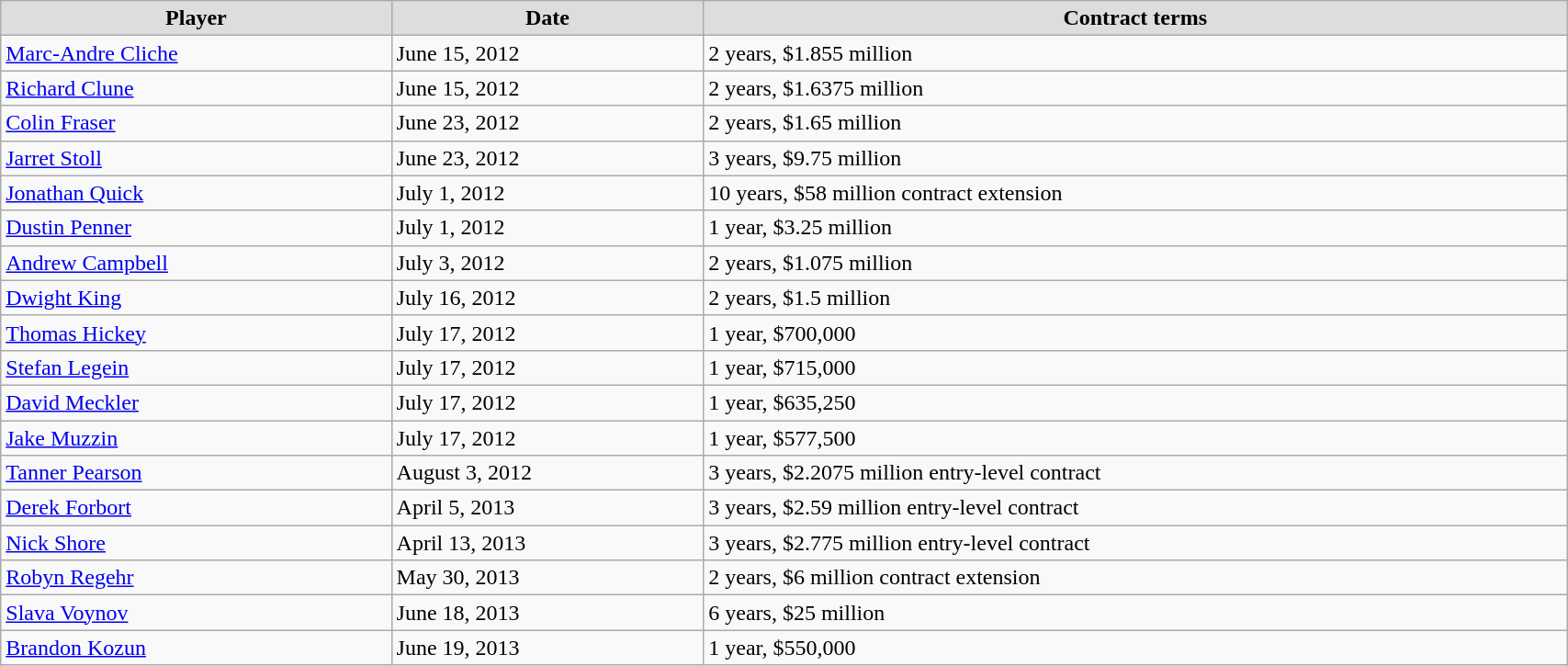<table class="wikitable" width=90%>
<tr align="center" bgcolor="#dddddd">
<td><strong>Player</strong></td>
<td><strong>Date</strong></td>
<td><strong>Contract terms</strong></td>
</tr>
<tr>
<td><a href='#'>Marc-Andre Cliche</a></td>
<td>June 15, 2012</td>
<td>2 years, $1.855 million</td>
</tr>
<tr>
<td><a href='#'>Richard Clune</a></td>
<td>June 15, 2012</td>
<td>2 years, $1.6375 million</td>
</tr>
<tr>
<td><a href='#'>Colin Fraser</a></td>
<td>June 23, 2012</td>
<td>2 years, $1.65 million</td>
</tr>
<tr>
<td><a href='#'>Jarret Stoll</a></td>
<td>June 23, 2012</td>
<td>3 years, $9.75 million</td>
</tr>
<tr>
<td><a href='#'>Jonathan Quick</a></td>
<td>July 1, 2012</td>
<td>10 years, $58 million contract extension</td>
</tr>
<tr>
<td><a href='#'>Dustin Penner</a></td>
<td>July 1, 2012</td>
<td>1 year, $3.25 million</td>
</tr>
<tr>
<td><a href='#'>Andrew Campbell</a></td>
<td>July 3, 2012</td>
<td>2 years, $1.075 million</td>
</tr>
<tr>
<td><a href='#'>Dwight King</a></td>
<td>July 16, 2012</td>
<td>2 years, $1.5 million</td>
</tr>
<tr>
<td><a href='#'>Thomas Hickey</a></td>
<td>July 17, 2012</td>
<td>1 year, $700,000</td>
</tr>
<tr>
<td><a href='#'>Stefan Legein</a></td>
<td>July 17, 2012</td>
<td>1 year, $715,000</td>
</tr>
<tr>
<td><a href='#'>David Meckler</a></td>
<td>July 17, 2012</td>
<td>1 year, $635,250</td>
</tr>
<tr>
<td><a href='#'>Jake Muzzin</a></td>
<td>July 17, 2012</td>
<td>1 year, $577,500</td>
</tr>
<tr>
<td><a href='#'>Tanner Pearson</a></td>
<td>August 3, 2012</td>
<td>3 years, $2.2075 million entry-level contract</td>
</tr>
<tr>
<td><a href='#'>Derek Forbort</a></td>
<td>April 5, 2013</td>
<td>3 years, $2.59 million entry-level contract</td>
</tr>
<tr>
<td><a href='#'>Nick Shore</a></td>
<td>April 13, 2013</td>
<td>3 years, $2.775 million entry-level contract</td>
</tr>
<tr>
<td><a href='#'>Robyn Regehr</a></td>
<td>May 30, 2013</td>
<td>2 years, $6 million contract extension</td>
</tr>
<tr>
<td><a href='#'>Slava Voynov</a></td>
<td>June 18, 2013</td>
<td>6 years, $25 million</td>
</tr>
<tr>
<td><a href='#'>Brandon Kozun</a></td>
<td>June 19, 2013</td>
<td>1 year, $550,000</td>
</tr>
</table>
